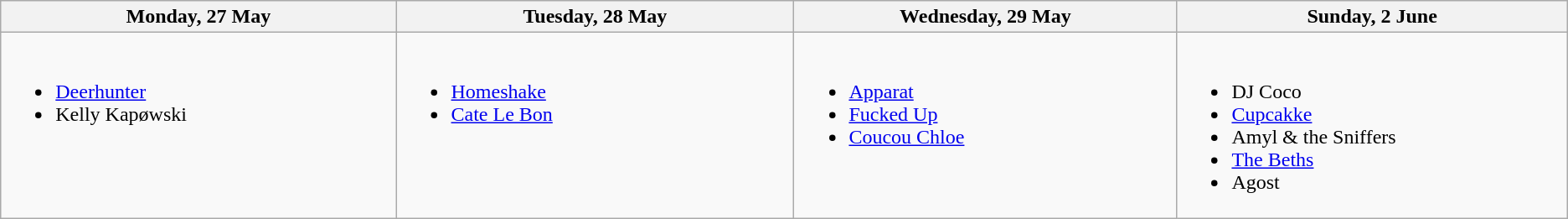<table class="wikitable">
<tr>
<th width="500">Monday, 27 May</th>
<th width="500">Tuesday, 28 May</th>
<th width="500">Wednesday, 29 May</th>
<th width="500">Sunday, 2 June</th>
</tr>
<tr valign="top">
<td><br><ul><li><a href='#'>Deerhunter</a></li><li>Kelly Kapøwski</li></ul></td>
<td><br><ul><li><a href='#'>Homeshake</a></li><li><a href='#'>Cate Le Bon</a></li></ul></td>
<td><br><ul><li><a href='#'>Apparat</a></li><li><a href='#'>Fucked Up</a></li><li><a href='#'>Coucou Chloe</a></li></ul></td>
<td><br><ul><li>DJ Coco</li><li><a href='#'>Cupcakke</a></li><li>Amyl & the Sniffers</li><li><a href='#'>The Beths</a></li><li>Agost</li></ul></td>
</tr>
</table>
